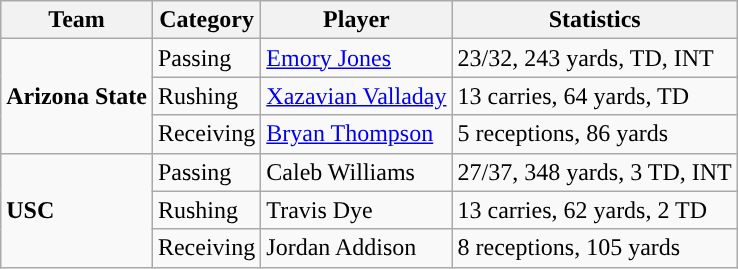<table class="wikitable" style="float: right;">
<tr>
<th>Team</th>
<th>Category</th>
<th>Player</th>
<th>Statistics</th>
</tr>
<tr>
<td rowspan=3><strong>Arizona State</strong></td>
<td>Passing</td>
<td><a href='#'>Emory Jones</a></td>
<td>23/32, 243 yards, TD, INT</td>
</tr>
<tr>
<td>Rushing</td>
<td><a href='#'>Xazavian Valladay</a></td>
<td>13 carries, 64 yards, TD</td>
</tr>
<tr>
<td>Receiving</td>
<td><a href='#'>Bryan Thompson</a></td>
<td>5 receptions, 86 yards</td>
</tr>
<tr>
<td rowspan=3><strong>USC</strong></td>
<td>Passing</td>
<td>Caleb Williams</td>
<td>27/37, 348 yards, 3 TD, INT</td>
</tr>
<tr>
<td>Rushing</td>
<td>Travis Dye</td>
<td>13 carries, 62 yards, 2 TD</td>
</tr>
<tr>
<td>Receiving</td>
<td>Jordan Addison</td>
<td>8 receptions, 105 yards</td>
</tr>
</table>
